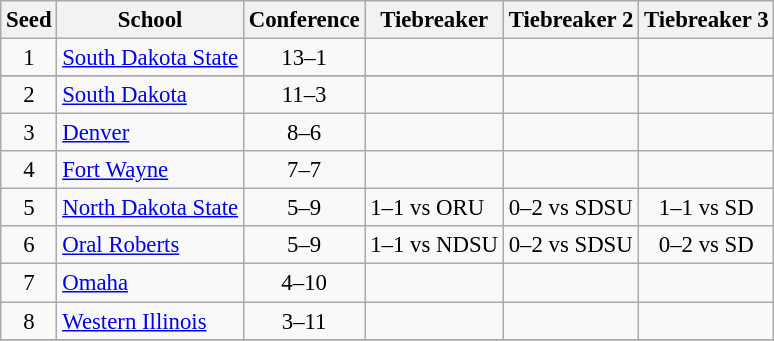<table class="wikitable" style="white-space:nowrap; font-size:95%;text-align:center">
<tr>
<th>Seed</th>
<th>School</th>
<th>Conference</th>
<th>Tiebreaker</th>
<th>Tiebreaker 2</th>
<th>Tiebreaker 3</th>
</tr>
<tr>
<td>1</td>
<td align=left><a href='#'>South Dakota State</a></td>
<td>13–1</td>
<td align=left></td>
<td></td>
<td></td>
</tr>
<tr>
</tr>
<tr>
<td>2</td>
<td align=left><a href='#'>South Dakota</a></td>
<td>11–3</td>
<td align=left></td>
<td></td>
<td></td>
</tr>
<tr>
<td>3</td>
<td align=left><a href='#'>Denver</a></td>
<td>8–6</td>
<td align=left></td>
<td></td>
<td></td>
</tr>
<tr>
<td>4</td>
<td align=left><a href='#'>Fort Wayne</a></td>
<td>7–7</td>
<td align=left></td>
<td></td>
<td></td>
</tr>
<tr>
<td>5</td>
<td align=left><a href='#'>North Dakota State</a></td>
<td>5–9</td>
<td align=left>1–1 vs ORU</td>
<td align=left>0–2 vs SDSU</td>
<td>1–1 vs SD</td>
</tr>
<tr>
<td>6</td>
<td align=left><a href='#'>Oral Roberts</a></td>
<td>5–9</td>
<td align=left>1–1 vs NDSU</td>
<td align=left>0–2 vs SDSU</td>
<td>0–2 vs SD</td>
</tr>
<tr>
<td>7</td>
<td align=left><a href='#'>Omaha</a></td>
<td>4–10</td>
<td align=left></td>
<td></td>
<td></td>
</tr>
<tr>
<td>8</td>
<td align=left><a href='#'>Western Illinois</a></td>
<td>3–11</td>
<td align=left></td>
<td></td>
<td></td>
</tr>
<tr>
</tr>
<tr>
</tr>
</table>
